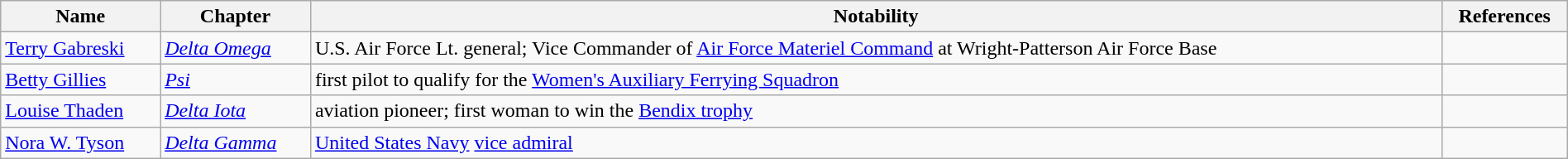<table class="wikitable" style="width:100%;">
<tr>
<th>Name</th>
<th>Chapter</th>
<th>Notability</th>
<th>References</th>
</tr>
<tr>
<td><a href='#'>Terry Gabreski</a></td>
<td><a href='#'><em>Delta Omega</em></a></td>
<td>U.S. Air Force Lt. general; Vice Commander of <a href='#'>Air Force Materiel Command</a> at Wright-Patterson Air Force Base</td>
<td></td>
</tr>
<tr>
<td><a href='#'>Betty Gillies</a></td>
<td><a href='#'><em>Psi</em></a></td>
<td>first pilot to qualify for the <a href='#'>Women's Auxiliary Ferrying Squadron</a></td>
<td></td>
</tr>
<tr>
<td><a href='#'>Louise Thaden</a></td>
<td><a href='#'><em>Delta Iota</em></a></td>
<td>aviation pioneer; first woman to win the <a href='#'>Bendix trophy</a></td>
<td></td>
</tr>
<tr>
<td><a href='#'>Nora W. Tyson</a></td>
<td><a href='#'><em>Delta Gamma</em></a></td>
<td><a href='#'>United States Navy</a> <a href='#'>vice admiral</a></td>
<td></td>
</tr>
</table>
